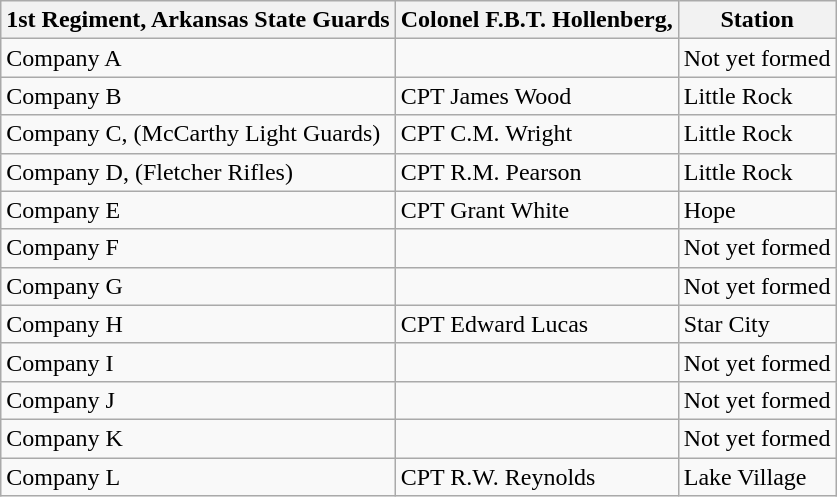<table class="wikitable">
<tr>
<th>1st Regiment, Arkansas State Guards</th>
<th>Colonel F.B.T. Hollenberg,</th>
<th>Station</th>
</tr>
<tr>
<td>Company A</td>
<td></td>
<td>Not yet formed</td>
</tr>
<tr>
<td>Company B</td>
<td>CPT James Wood</td>
<td>Little Rock</td>
</tr>
<tr>
<td>Company C, (McCarthy Light Guards)</td>
<td>CPT C.M. Wright</td>
<td>Little Rock</td>
</tr>
<tr>
<td>Company D, (Fletcher Rifles)</td>
<td>CPT R.M. Pearson</td>
<td>Little Rock</td>
</tr>
<tr>
<td>Company E</td>
<td>CPT Grant White</td>
<td>Hope</td>
</tr>
<tr>
<td>Company F</td>
<td></td>
<td>Not yet formed</td>
</tr>
<tr>
<td>Company G</td>
<td></td>
<td>Not yet formed</td>
</tr>
<tr>
<td>Company H</td>
<td>CPT Edward Lucas</td>
<td>Star City</td>
</tr>
<tr>
<td>Company I</td>
<td></td>
<td>Not yet formed</td>
</tr>
<tr>
<td>Company J</td>
<td></td>
<td>Not yet formed</td>
</tr>
<tr>
<td>Company K</td>
<td></td>
<td>Not yet formed</td>
</tr>
<tr>
<td>Company L</td>
<td>CPT R.W. Reynolds</td>
<td>Lake Village</td>
</tr>
</table>
